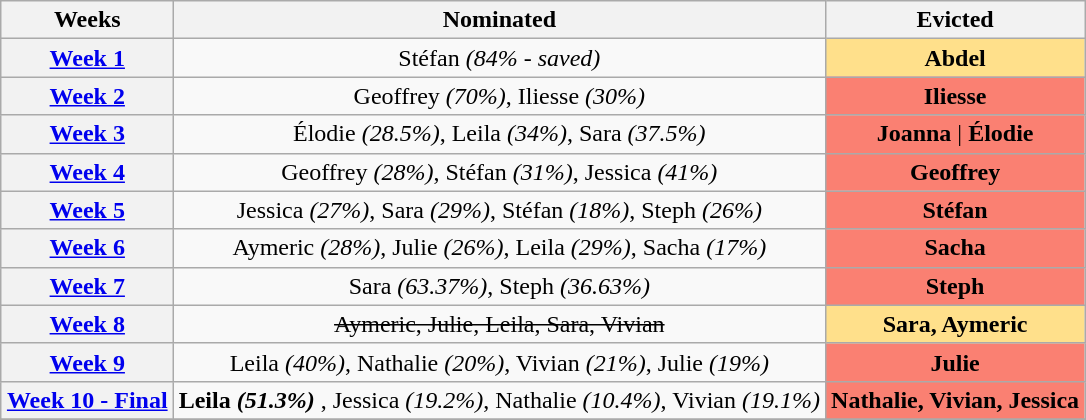<table class="wikitable" style="font-size:100%; text-align:center; margin-left: auto; margin-right: auto">
<tr>
<th>Weeks</th>
<th>Nominated</th>
<th>Evicted</th>
</tr>
<tr>
<th><a href='#'>Week 1</a></th>
<td>Stéfan <em>(84% - saved)</em></td>
<td style="background:#ffe08b"><strong>Abdel</strong></td>
</tr>
<tr>
<th><a href='#'>Week 2</a></th>
<td>Geoffrey <em>(70%)</em>, Iliesse <em>(30%)</em></td>
<td style="background:#fa8072"><strong>Iliesse</strong></td>
</tr>
<tr>
<th><a href='#'>Week 3</a></th>
<td>Élodie <em>(28.5%)</em>, Leila <em>(34%)</em>, Sara <em>(37.5%)</em></td>
<td style="background:#fa8072"><strong>Joanna</strong> | <strong>Élodie</strong></td>
</tr>
<tr>
<th><a href='#'>Week 4</a></th>
<td>Geoffrey <em>(28%)</em>, Stéfan <em>(31%)</em>, Jessica <em>(41%)</em></td>
<td style="background:#fa8072"><strong>Geoffrey</strong></td>
</tr>
<tr>
<th><a href='#'>Week 5</a></th>
<td>Jessica <em>(27%)</em>, Sara <em>(29%)</em>, Stéfan <em>(18%)</em>, Steph <em>(26%)</em></td>
<td style="background:#fa8072"><strong>Stéfan</strong></td>
</tr>
<tr>
<th><a href='#'>Week 6</a></th>
<td>Aymeric <em>(28%)</em>, Julie <em>(26%)</em>, Leila <em>(29%)</em>, Sacha <em>(17%)</em></td>
<td style="background:#fa8072"><strong>Sacha</strong></td>
</tr>
<tr>
<th><a href='#'>Week 7</a></th>
<td>Sara <em>(63.37%)</em>, Steph <em>(36.63%)</em></td>
<td style="background:#fa8072"><strong>Steph</strong></td>
</tr>
<tr>
<th><a href='#'>Week 8</a></th>
<td><s>Aymeric, Julie, Leila, Sara, Vivian</s></td>
<td style="background:#ffe08b"><strong>Sara, Aymeric</strong></td>
</tr>
<tr>
<th><a href='#'>Week 9</a></th>
<td>Leila <em>(40%)</em>, Nathalie <em>(20%)</em>, Vivian <em>(21%)</em>, Julie <em>(19%)</em></td>
<td style="background:#fa8072"><strong>Julie</strong></td>
</tr>
<tr>
<th><a href='#'>Week 10 - Final</a></th>
<td><strong>Leila <em>(51.3%)</em> </strong>, Jessica <em>(19.2%)</em>, Nathalie <em>(10.4%)</em>, Vivian <em>(19.1%)</em></td>
<td style="background:#fa8072"><strong>Nathalie, Vivian, Jessica</strong></td>
</tr>
<tr>
</tr>
</table>
